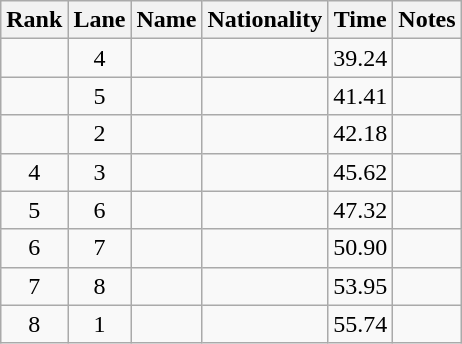<table class="wikitable sortable" style="text-align:center">
<tr>
<th>Rank</th>
<th>Lane</th>
<th>Name</th>
<th>Nationality</th>
<th>Time</th>
<th>Notes</th>
</tr>
<tr>
<td></td>
<td>4</td>
<td align=left></td>
<td align=left></td>
<td>39.24</td>
<td><strong></strong></td>
</tr>
<tr>
<td></td>
<td>5</td>
<td align=left></td>
<td align=left></td>
<td>41.41</td>
<td></td>
</tr>
<tr>
<td></td>
<td>2</td>
<td align=left></td>
<td align=left></td>
<td>42.18</td>
<td></td>
</tr>
<tr>
<td>4</td>
<td>3</td>
<td align=left></td>
<td align=left></td>
<td>45.62</td>
<td></td>
</tr>
<tr>
<td>5</td>
<td>6</td>
<td align=left></td>
<td align=left></td>
<td>47.32</td>
<td></td>
</tr>
<tr>
<td>6</td>
<td>7</td>
<td align=left></td>
<td align=left></td>
<td>50.90</td>
<td></td>
</tr>
<tr>
<td>7</td>
<td>8</td>
<td align=left></td>
<td align=left></td>
<td>53.95</td>
<td></td>
</tr>
<tr>
<td>8</td>
<td>1</td>
<td align=left></td>
<td align=left></td>
<td>55.74</td>
<td></td>
</tr>
</table>
